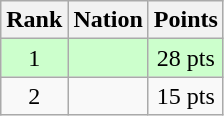<table class="wikitable sortable" style="text-align:center">
<tr>
<th>Rank</th>
<th>Nation</th>
<th>Points</th>
</tr>
<tr style="background-color:#ccffcc">
<td>1</td>
<td align=left></td>
<td>28 pts</td>
</tr>
<tr>
<td>2</td>
<td align=left></td>
<td>15 pts</td>
</tr>
</table>
